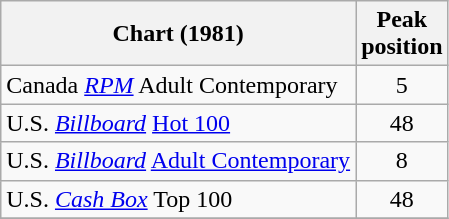<table class="wikitable sortable">
<tr>
<th>Chart (1981)</th>
<th>Peak<br>position</th>
</tr>
<tr>
<td>Canada <em><a href='#'>RPM</a></em> Adult Contemporary</td>
<td style="text-align:center;">5</td>
</tr>
<tr>
<td>U.S. <em><a href='#'>Billboard</a></em> <a href='#'>Hot 100</a></td>
<td style="text-align:center;">48</td>
</tr>
<tr>
<td>U.S. <em><a href='#'>Billboard</a></em> <a href='#'>Adult Contemporary</a></td>
<td style="text-align:center;">8</td>
</tr>
<tr>
<td>U.S. <a href='#'><em>Cash Box</em></a> Top 100</td>
<td align="center">48</td>
</tr>
<tr>
</tr>
</table>
